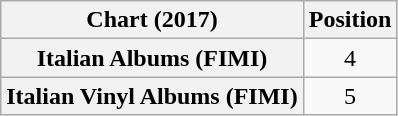<table class="wikitable sortable plainrowheaders" style="text-align:center">
<tr>
<th scope="col">Chart (2017)</th>
<th scope="col">Position</th>
</tr>
<tr>
<th scope="row">Italian Albums (FIMI)</th>
<td>4</td>
</tr>
<tr>
<th scope="row">Italian Vinyl Albums (FIMI)</th>
<td style="text-align:center;">5</td>
</tr>
</table>
